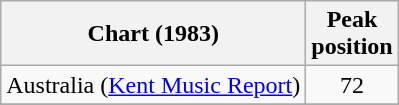<table class="wikitable sortable">
<tr>
<th>Chart (1983)</th>
<th>Peak<br>position</th>
</tr>
<tr>
<td>Australia (<a href='#'>Kent Music Report</a>)</td>
<td align="center">72</td>
</tr>
<tr>
</tr>
</table>
